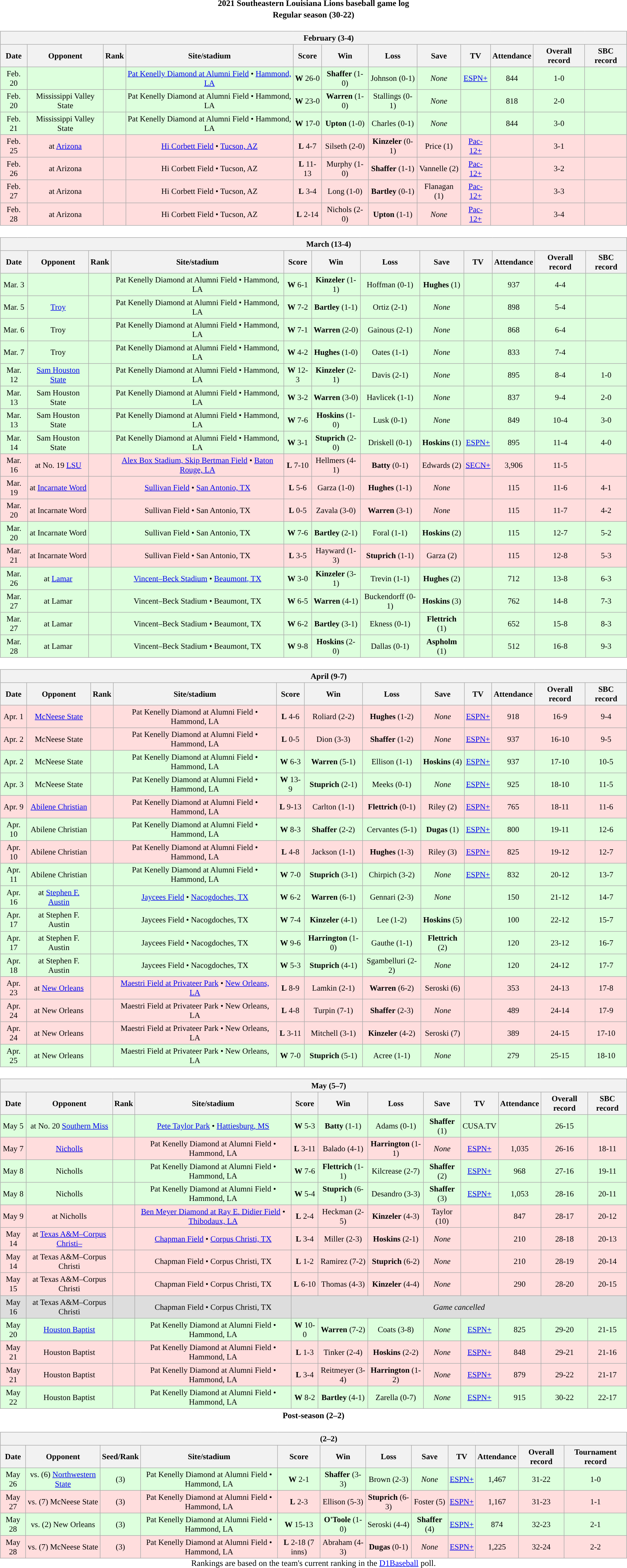<table class="toccolours" width=95% style="clear:both; margin:1.5em auto; text-align:center;">
<tr>
<th colspan=2>2021 Southeastern Louisiana Lions baseball game log</th>
</tr>
<tr>
<th colspan=2>Regular season (30-22)</th>
</tr>
<tr valign="top">
<td><br><table class="wikitable collapsible" style="margin:auto; width:100%; text-align:center; font-size:95%">
<tr>
<th colspan=12 style="padding-left:4em;">February (3-4)</th>
</tr>
<tr>
<th>Date</th>
<th>Opponent</th>
<th>Rank</th>
<th>Site/stadium</th>
<th>Score</th>
<th>Win</th>
<th>Loss</th>
<th>Save</th>
<th>TV</th>
<th>Attendance</th>
<th>Overall record</th>
<th>SBC record</th>
</tr>
<tr align="center" bgcolor=#ddffdd>
<td>Feb. 20</td>
<td></td>
<td></td>
<td><a href='#'>Pat Kenelly Diamond at Alumni Field</a> • <a href='#'>Hammond, LA</a></td>
<td><strong>W</strong> 26-0</td>
<td><strong>Shaffer</strong> (1-0)</td>
<td>Johnson (0-1)</td>
<td><em>None</em></td>
<td><a href='#'>ESPN+</a></td>
<td>844</td>
<td>1-0</td>
<td></td>
</tr>
<tr align="center" bgcolor=#ddffdd>
<td>Feb. 20</td>
<td>Mississippi Valley State</td>
<td></td>
<td>Pat Kenelly Diamond at Alumni Field • Hammond, LA</td>
<td><strong>W</strong> 23-0</td>
<td><strong>Warren</strong> (1-0)</td>
<td>Stallings (0-1)</td>
<td><em>None</em></td>
<td></td>
<td>818</td>
<td>2-0</td>
<td></td>
</tr>
<tr align="center" bgcolor=#ddffdd>
<td>Feb. 21</td>
<td>Mississippi Valley State</td>
<td></td>
<td>Pat Kenelly Diamond at Alumni Field • Hammond, LA</td>
<td><strong>W</strong> 17-0</td>
<td><strong>Upton</strong> (1-0)</td>
<td>Charles (0-1)</td>
<td><em>None</em></td>
<td></td>
<td>844</td>
<td>3-0</td>
<td></td>
</tr>
<tr align="center" bgcolor=#ffdddd>
<td>Feb. 25</td>
<td>at <a href='#'>Arizona</a></td>
<td></td>
<td><a href='#'>Hi Corbett Field</a> • <a href='#'>Tucson, AZ</a></td>
<td><strong>L</strong> 4-7</td>
<td>Silseth (2-0)</td>
<td><strong>Kinzeler</strong> (0-1)</td>
<td>Price (1)</td>
<td><a href='#'>Pac-12+</a></td>
<td></td>
<td>3-1</td>
<td></td>
</tr>
<tr align="center" bgcolor=#ffdddd>
<td>Feb. 26</td>
<td>at Arizona</td>
<td></td>
<td>Hi Corbett Field • Tucson, AZ</td>
<td><strong>L</strong> 11-13</td>
<td>Murphy (1-0)</td>
<td><strong>Shaffer</strong> (1-1)</td>
<td>Vannelle (2)</td>
<td><a href='#'>Pac-12+</a></td>
<td></td>
<td>3-2</td>
<td></td>
</tr>
<tr align="center" bgcolor=#ffdddd>
<td>Feb. 27</td>
<td>at Arizona</td>
<td></td>
<td>Hi Corbett Field • Tucson, AZ</td>
<td><strong>L</strong> 3-4</td>
<td>Long (1-0)</td>
<td><strong>Bartley</strong> (0-1)</td>
<td>Flanagan (1)</td>
<td><a href='#'>Pac-12+</a></td>
<td></td>
<td>3-3</td>
<td></td>
</tr>
<tr align="center" bgcolor=#ffdddd>
<td>Feb. 28</td>
<td>at Arizona</td>
<td></td>
<td>Hi Corbett Field • Tucson, AZ</td>
<td><strong>L</strong> 2-14</td>
<td>Nichols (2-0)</td>
<td><strong>Upton</strong> (1-1)</td>
<td><em>None</em></td>
<td><a href='#'>Pac-12+</a></td>
<td></td>
<td>3-4</td>
<td></td>
</tr>
</table>
</td>
</tr>
<tr>
<td><br><table class="wikitable collapsible " style="margin:auto; width:100%; text-align:center; font-size:95%">
<tr>
<th colspan=12 style="padding-left:4em;">March (13-4)</th>
</tr>
<tr>
<th>Date</th>
<th>Opponent</th>
<th>Rank</th>
<th>Site/stadium</th>
<th>Score</th>
<th>Win</th>
<th>Loss</th>
<th>Save</th>
<th>TV</th>
<th>Attendance</th>
<th>Overall record</th>
<th>SBC record</th>
</tr>
<tr align="center" bgcolor=#ddffdd>
<td>Mar. 3</td>
<td></td>
<td></td>
<td>Pat Kenelly Diamond at Alumni Field • Hammond, LA</td>
<td><strong>W</strong> 6-1</td>
<td><strong>Kinzeler</strong> (1-1)</td>
<td>Hoffman (0-1)</td>
<td><strong>Hughes</strong> (1)</td>
<td></td>
<td>937</td>
<td>4-4</td>
<td></td>
</tr>
<tr align="center" bgcolor=#ddffdd>
<td>Mar. 5</td>
<td><a href='#'>Troy</a></td>
<td></td>
<td>Pat Kenelly Diamond at Alumni Field • Hammond, LA</td>
<td><strong>W</strong> 7-2</td>
<td><strong>Bartley</strong> (1-1)</td>
<td>Ortiz (2-1)</td>
<td><em>None</em></td>
<td></td>
<td>898</td>
<td>5-4</td>
<td></td>
</tr>
<tr align="center" bgcolor=#ddffdd>
<td>Mar. 6</td>
<td>Troy</td>
<td></td>
<td>Pat Kenelly Diamond at Alumni Field • Hammond, LA</td>
<td><strong>W</strong> 7-1</td>
<td><strong>Warren</strong> (2-0)</td>
<td>Gainous (2-1)</td>
<td><em>None</em></td>
<td></td>
<td>868</td>
<td>6-4</td>
<td></td>
</tr>
<tr align="center" bgcolor=#ddffdd>
<td>Mar. 7</td>
<td>Troy</td>
<td></td>
<td>Pat Kenelly Diamond at Alumni Field • Hammond, LA</td>
<td><strong>W</strong> 4-2</td>
<td><strong>Hughes</strong> (1-0)</td>
<td>Oates (1-1)</td>
<td><em>None</em></td>
<td></td>
<td>833</td>
<td>7-4</td>
<td></td>
</tr>
<tr align="center" bgcolor=#ddffdd>
<td>Mar. 12</td>
<td><a href='#'>Sam Houston State</a></td>
<td></td>
<td>Pat Kenelly Diamond at Alumni Field • Hammond, LA</td>
<td><strong>W</strong> 12-3</td>
<td><strong>Kinzeler</strong> (2-1)</td>
<td>Davis (2-1)</td>
<td><em>None</em></td>
<td></td>
<td>895</td>
<td>8-4</td>
<td>1-0</td>
</tr>
<tr align="center" bgcolor=#ddffdd>
<td>Mar. 13</td>
<td>Sam Houston State</td>
<td></td>
<td>Pat Kenelly Diamond at Alumni Field • Hammond, LA</td>
<td><strong>W</strong> 3-2</td>
<td><strong>Warren</strong> (3-0)</td>
<td>Havlicek (1-1)</td>
<td><em>None</em></td>
<td></td>
<td>837</td>
<td>9-4</td>
<td>2-0</td>
</tr>
<tr align="center" bgcolor=#ddffdd>
<td>Mar. 13</td>
<td>Sam Houston State</td>
<td></td>
<td>Pat Kenelly Diamond at Alumni Field • Hammond, LA</td>
<td><strong>W</strong> 7-6</td>
<td><strong>Hoskins</strong> (1-0)</td>
<td>Lusk (0-1)</td>
<td><em>None</em></td>
<td></td>
<td>849</td>
<td>10-4</td>
<td>3-0</td>
</tr>
<tr align="center" bgcolor=#ddffdd>
<td>Mar. 14</td>
<td>Sam Houston State</td>
<td></td>
<td>Pat Kenelly Diamond at Alumni Field • Hammond, LA</td>
<td><strong>W</strong> 3-1</td>
<td><strong>Stuprich</strong> (2-0)</td>
<td>Driskell (0-1)</td>
<td><strong>Hoskins</strong> (1)</td>
<td><a href='#'>ESPN+</a></td>
<td>895</td>
<td>11-4</td>
<td>4-0</td>
</tr>
<tr align="center" bgcolor=#ffdddd>
<td>Mar. 16</td>
<td>at No. 19 <a href='#'>LSU</a></td>
<td></td>
<td><a href='#'>Alex Box Stadium, Skip Bertman Field</a> • <a href='#'>Baton Rouge, LA</a></td>
<td><strong>L</strong> 7-10</td>
<td>Hellmers (4-1)</td>
<td><strong>Batty</strong> (0-1)</td>
<td>Edwards (2)</td>
<td><a href='#'>SECN+</a></td>
<td>3,906</td>
<td>11-5</td>
<td></td>
</tr>
<tr align="center" bgcolor=#ffdddd>
<td>Mar. 19</td>
<td>at <a href='#'>Incarnate Word</a></td>
<td></td>
<td><a href='#'>Sullivan Field</a> • <a href='#'>San Antonio, TX</a></td>
<td><strong>L</strong> 5-6</td>
<td>Garza (1-0)</td>
<td><strong>Hughes</strong> (1-1)</td>
<td><em>None</em></td>
<td></td>
<td>115</td>
<td>11-6</td>
<td>4-1</td>
</tr>
<tr align="center" bgcolor=#ffdddd>
<td>Mar. 20</td>
<td>at Incarnate Word</td>
<td></td>
<td>Sullivan Field • San Antonio, TX</td>
<td><strong>L</strong> 0-5</td>
<td>Zavala (3-0)</td>
<td><strong>Warren</strong> (3-1)</td>
<td><em>None</em></td>
<td></td>
<td>115</td>
<td>11-7</td>
<td>4-2</td>
</tr>
<tr align="center" bgcolor=#ddffdd>
<td>Mar. 20</td>
<td>at Incarnate Word</td>
<td></td>
<td>Sullivan Field • San Antonio, TX</td>
<td><strong>W</strong> 7-6</td>
<td><strong>Bartley</strong> (2-1)</td>
<td>Foral (1-1)</td>
<td><strong>Hoskins</strong> (2)</td>
<td></td>
<td>115</td>
<td>12-7</td>
<td>5-2</td>
</tr>
<tr align="center" bgcolor=#ffdddd>
<td>Mar. 21</td>
<td>at Incarnate Word</td>
<td></td>
<td>Sullivan Field • San Antonio, TX</td>
<td><strong>L</strong> 3-5</td>
<td>Hayward (1-3)</td>
<td><strong>Stuprich</strong> (1-1)</td>
<td>Garza (2)</td>
<td></td>
<td>115</td>
<td>12-8</td>
<td>5-3</td>
</tr>
<tr align="center" bgcolor=#ddffdd>
<td>Mar. 26</td>
<td>at <a href='#'>Lamar</a></td>
<td></td>
<td><a href='#'>Vincent–Beck Stadium</a> • <a href='#'>Beaumont, TX</a></td>
<td><strong>W</strong> 3-0</td>
<td><strong>Kinzeler</strong> (3-1)</td>
<td>Trevin (1-1)</td>
<td><strong>Hughes</strong> (2)</td>
<td></td>
<td>712</td>
<td>13-8</td>
<td>6-3</td>
</tr>
<tr align="center" bgcolor=#ddffdd>
<td>Mar. 27</td>
<td>at Lamar</td>
<td></td>
<td>Vincent–Beck Stadium • Beaumont, TX</td>
<td><strong>W</strong> 6-5</td>
<td><strong>Warren</strong> (4-1)</td>
<td>Buckendorff (0-1)</td>
<td><strong>Hoskins</strong> (3)</td>
<td></td>
<td>762</td>
<td>14-8</td>
<td>7-3</td>
</tr>
<tr align="center" bgcolor=#ddffdd>
<td>Mar. 27</td>
<td>at Lamar</td>
<td></td>
<td>Vincent–Beck Stadium • Beaumont, TX</td>
<td><strong>W</strong> 6-2</td>
<td><strong>Bartley</strong> (3-1)</td>
<td>Ekness (0-1)</td>
<td><strong>Flettrich</strong> (1)</td>
<td></td>
<td>652</td>
<td>15-8</td>
<td>8-3</td>
</tr>
<tr align="center" bgcolor=#ddffdd>
<td>Mar. 28</td>
<td>at Lamar</td>
<td></td>
<td>Vincent–Beck Stadium • Beaumont, TX</td>
<td><strong>W</strong> 9-8</td>
<td><strong>Hoskins</strong> (2-0)</td>
<td>Dallas (0-1)</td>
<td><strong>Aspholm</strong> (1)</td>
<td></td>
<td>512</td>
<td>16-8</td>
<td>9-3</td>
</tr>
</table>
</td>
</tr>
<tr>
<td><br><table class="wikitable collapsible" style="margin:auto; width:100%; text-align:center; font-size:95%">
<tr>
<th colspan=12 style="padding-left:4em;">April (9-7)</th>
</tr>
<tr>
<th>Date</th>
<th>Opponent</th>
<th>Rank</th>
<th>Site/stadium</th>
<th>Score</th>
<th>Win</th>
<th>Loss</th>
<th>Save</th>
<th>TV</th>
<th>Attendance</th>
<th>Overall record</th>
<th>SBC record</th>
</tr>
<tr align="center" bgcolor=#ffdddd>
<td>Apr. 1</td>
<td><a href='#'>McNeese State</a></td>
<td></td>
<td>Pat Kenelly Diamond at Alumni Field • Hammond, LA</td>
<td><strong>L</strong> 4-6</td>
<td>Roliard (2-2)</td>
<td><strong>Hughes</strong> (1-2)</td>
<td><em>None</em></td>
<td><a href='#'>ESPN+</a></td>
<td>918</td>
<td>16-9</td>
<td>9-4</td>
</tr>
<tr align="center" bgcolor=#ffdddd>
<td>Apr. 2</td>
<td>McNeese State</td>
<td></td>
<td>Pat Kenelly Diamond at Alumni Field • Hammond, LA</td>
<td><strong>L</strong> 0-5</td>
<td>Dion (3-3)</td>
<td><strong>Shaffer</strong> (1-2)</td>
<td><em>None</em></td>
<td><a href='#'>ESPN+</a></td>
<td>937</td>
<td>16-10</td>
<td>9-5</td>
</tr>
<tr align="center" bgcolor=#ddffdd>
<td>Apr. 2</td>
<td>McNeese State</td>
<td></td>
<td>Pat Kenelly Diamond at Alumni Field • Hammond, LA</td>
<td><strong>W</strong> 6-3</td>
<td><strong>Warren</strong> (5-1)</td>
<td>Ellison (1-1)</td>
<td><strong>Hoskins</strong> (4)</td>
<td><a href='#'>ESPN+</a></td>
<td>937</td>
<td>17-10</td>
<td>10-5</td>
</tr>
<tr align="center" bgcolor=#ddffdd>
<td>Apr. 3</td>
<td>McNeese State</td>
<td></td>
<td>Pat Kenelly Diamond at Alumni Field • Hammond, LA</td>
<td><strong>W</strong> 13-9</td>
<td><strong>Stuprich</strong> (2-1)</td>
<td>Meeks (0-1)</td>
<td><em>None</em></td>
<td><a href='#'>ESPN+</a></td>
<td>925</td>
<td>18-10</td>
<td>11-5</td>
</tr>
<tr align="center" bgcolor=#ffdddd>
<td>Apr. 9</td>
<td><a href='#'>Abilene Christian</a></td>
<td></td>
<td>Pat Kenelly Diamond at Alumni Field • Hammond, LA</td>
<td><strong>L</strong> 9-13</td>
<td>Carlton (1-1)</td>
<td><strong>Flettrich</strong> (0-1)</td>
<td>Riley (2)</td>
<td><a href='#'>ESPN+</a></td>
<td>765</td>
<td>18-11</td>
<td>11-6</td>
</tr>
<tr align="center" bgcolor=#ddffdd>
<td>Apr. 10</td>
<td>Abilene Christian</td>
<td></td>
<td>Pat Kenelly Diamond at Alumni Field • Hammond, LA</td>
<td><strong>W</strong> 8-3</td>
<td><strong>Shaffer</strong> (2-2)</td>
<td>Cervantes (5-1)</td>
<td><strong>Dugas</strong> (1)</td>
<td><a href='#'>ESPN+</a></td>
<td>800</td>
<td>19-11</td>
<td>12-6</td>
</tr>
<tr align="center" bgcolor=#ffdddd>
<td>Apr. 10</td>
<td>Abilene Christian</td>
<td></td>
<td>Pat Kenelly Diamond at Alumni Field • Hammond, LA</td>
<td><strong>L</strong> 4-8</td>
<td>Jackson (1-1)</td>
<td><strong>Hughes</strong> (1-3)</td>
<td>Riley (3)</td>
<td><a href='#'>ESPN+</a></td>
<td>825</td>
<td>19-12</td>
<td>12-7</td>
</tr>
<tr align="center" bgcolor=#ddffdd>
<td>Apr. 11</td>
<td>Abilene Christian</td>
<td></td>
<td>Pat Kenelly Diamond at Alumni Field • Hammond, LA</td>
<td><strong>W</strong> 7-0</td>
<td><strong>Stuprich</strong> (3-1)</td>
<td>Chirpich (3-2)</td>
<td><em>None</em></td>
<td><a href='#'>ESPN+</a></td>
<td>832</td>
<td>20-12</td>
<td>13-7</td>
</tr>
<tr align="center" bgcolor=#ddffdd>
<td>Apr. 16</td>
<td>at <a href='#'>Stephen F. Austin</a></td>
<td></td>
<td><a href='#'>Jaycees Field</a> • <a href='#'>Nacogdoches, TX</a></td>
<td><strong>W</strong> 6-2</td>
<td><strong>Warren</strong> (6-1)</td>
<td>Gennari (2-3)</td>
<td><em>None</em></td>
<td></td>
<td>150</td>
<td>21-12</td>
<td>14-7</td>
</tr>
<tr align="center" bgcolor=#ddffdd>
<td>Apr. 17</td>
<td>at Stephen F. Austin</td>
<td></td>
<td>Jaycees Field • Nacogdoches, TX</td>
<td><strong>W</strong> 7-4</td>
<td><strong>Kinzeler</strong> (4-1)</td>
<td>Lee (1-2)</td>
<td><strong>Hoskins</strong> (5)</td>
<td></td>
<td>100</td>
<td>22-12</td>
<td>15-7</td>
</tr>
<tr align="center" bgcolor=#ddffdd>
<td>Apr. 17</td>
<td>at Stephen F. Austin</td>
<td></td>
<td>Jaycees Field • Nacogdoches, TX</td>
<td><strong>W</strong> 9-6</td>
<td><strong>Harrington</strong> (1-0)</td>
<td>Gauthe (1-1)</td>
<td><strong>Flettrich</strong> (2)</td>
<td></td>
<td>120</td>
<td>23-12</td>
<td>16-7</td>
</tr>
<tr align="center" bgcolor=#ddffdd>
<td>Apr. 18</td>
<td>at Stephen F. Austin</td>
<td></td>
<td>Jaycees Field • Nacogdoches, TX</td>
<td><strong>W</strong> 5-3</td>
<td><strong>Stuprich</strong> (4-1)</td>
<td>Sgambelluri (2-2)</td>
<td><em>None</em></td>
<td></td>
<td>120</td>
<td>24-12</td>
<td>17-7</td>
</tr>
<tr align="center" bgcolor=#ffdddd>
<td>Apr. 23</td>
<td>at <a href='#'>New Orleans</a></td>
<td></td>
<td><a href='#'>Maestri Field at Privateer Park</a> • <a href='#'>New Orleans, LA</a></td>
<td><strong>L</strong> 8-9</td>
<td>Lamkin (2-1)</td>
<td><strong>Warren</strong> (6-2)</td>
<td>Seroski (6)</td>
<td></td>
<td>353</td>
<td>24-13</td>
<td>17-8</td>
</tr>
<tr align="center" bgcolor=#ffdddd>
<td>Apr. 24</td>
<td>at New Orleans</td>
<td></td>
<td>Maestri Field at Privateer Park • New Orleans, LA</td>
<td><strong>L</strong> 4-8</td>
<td>Turpin (7-1)</td>
<td><strong>Shaffer</strong> (2-3)</td>
<td><em>None</em></td>
<td></td>
<td>489</td>
<td>24-14</td>
<td>17-9</td>
</tr>
<tr align="center" bgcolor=#ffdddd>
<td>Apr. 24</td>
<td>at New Orleans</td>
<td></td>
<td>Maestri Field at Privateer Park • New Orleans, LA</td>
<td><strong>L</strong> 3-11</td>
<td>Mitchell (3-1)</td>
<td><strong>Kinzeler</strong> (4-2)</td>
<td>Seroski (7)</td>
<td></td>
<td>389</td>
<td>24-15</td>
<td>17-10</td>
</tr>
<tr align="center" bgcolor=#ddffdd>
<td>Apr. 25</td>
<td>at New Orleans</td>
<td></td>
<td>Maestri Field at Privateer Park • New Orleans, LA</td>
<td><strong>W</strong> 7-0</td>
<td><strong>Stuprich</strong> (5-1)</td>
<td>Acree (1-1)</td>
<td><em>None</em></td>
<td></td>
<td>279</td>
<td>25-15</td>
<td>18-10</td>
</tr>
</table>
</td>
</tr>
<tr>
<td><br><table class="wikitable collapsible" style="margin:auto; width:100%; text-align:center; font-size:95%">
<tr>
<th colspan=13 style="padding-left:4em;">May (5–7)</th>
</tr>
<tr>
<th>Date</th>
<th>Opponent</th>
<th>Rank</th>
<th>Site/stadium</th>
<th>Score</th>
<th>Win</th>
<th>Loss</th>
<th>Save</th>
<th>TV</th>
<th>Attendance</th>
<th>Overall record</th>
<th>SBC record</th>
</tr>
<tr align="center" bgcolor=#ddffdd>
<td>May 5</td>
<td>at No. 20 <a href='#'>Southern Miss</a></td>
<td></td>
<td><a href='#'>Pete Taylor Park</a> • <a href='#'>Hattiesburg, MS</a></td>
<td><strong>W</strong> 5-3</td>
<td><strong>Batty</strong> (1-1)</td>
<td>Adams (0-1)</td>
<td><strong>Shaffer</strong> (1)</td>
<td>CUSA.TV</td>
<td></td>
<td>26-15</td>
<td></td>
</tr>
<tr align="center" bgcolor=#ffdddd>
<td>May 7</td>
<td><a href='#'>Nicholls</a></td>
<td></td>
<td>Pat Kenelly Diamond at Alumni Field • Hammond, LA</td>
<td><strong>L</strong> 3-11</td>
<td>Balado (4-1)</td>
<td><strong>Harrington</strong> (1-1)</td>
<td><em>None</em></td>
<td><a href='#'>ESPN+</a></td>
<td>1,035</td>
<td>26-16</td>
<td>18-11</td>
</tr>
<tr align="center" bgcolor=#ddffdd>
<td>May 8</td>
<td>Nicholls</td>
<td></td>
<td>Pat Kenelly Diamond at Alumni Field • Hammond, LA</td>
<td><strong>W</strong> 7-6</td>
<td><strong>Flettrich</strong> (1-1)</td>
<td>Kilcrease (2-7)</td>
<td><strong>Shaffer</strong> (2)</td>
<td><a href='#'>ESPN+</a></td>
<td>968</td>
<td>27-16</td>
<td>19-11</td>
</tr>
<tr align="center" bgcolor=#ddffdd>
<td>May 8</td>
<td>Nicholls</td>
<td></td>
<td>Pat Kenelly Diamond at Alumni Field • Hammond, LA</td>
<td><strong>W</strong> 5-4</td>
<td><strong>Stuprich</strong> (6-1)</td>
<td>Desandro (3-3)</td>
<td><strong>Shaffer</strong> (3)</td>
<td><a href='#'>ESPN+</a></td>
<td>1,053</td>
<td>28-16</td>
<td>20-11</td>
</tr>
<tr align="center" bgcolor=#ffdddd>
<td>May 9</td>
<td>at Nicholls</td>
<td></td>
<td><a href='#'>Ben Meyer Diamond at Ray E. Didier Field</a> • <a href='#'>Thibodaux, LA</a></td>
<td><strong>L</strong> 2-4</td>
<td>Heckman (2-5)</td>
<td><strong>Kinzeler</strong> (4-3)</td>
<td>Taylor (10)</td>
<td></td>
<td>847</td>
<td>28-17</td>
<td>20-12</td>
</tr>
<tr align="center" bgcolor=#ffdddd>
<td>May 14</td>
<td>at <a href='#'>Texas A&M–Corpus Christi–</a></td>
<td></td>
<td><a href='#'>Chapman Field</a> • <a href='#'>Corpus Christi, TX</a></td>
<td><strong>L</strong> 3-4</td>
<td>Miller (2-3)</td>
<td><strong>Hoskins</strong> (2-1)</td>
<td><em>None</em></td>
<td></td>
<td>210</td>
<td>28-18</td>
<td>20-13</td>
</tr>
<tr align="center" bgcolor=#ffdddd>
<td>May 14</td>
<td>at Texas A&M–Corpus Christi</td>
<td></td>
<td>Chapman Field • Corpus Christi, TX</td>
<td><strong>L</strong> 1-2</td>
<td>Ramirez (7-2)</td>
<td><strong>Stuprich</strong> (6-2)</td>
<td><em>None</em></td>
<td></td>
<td>210</td>
<td>28-19</td>
<td>20-14</td>
</tr>
<tr align="center" bgcolor=#ffdddd>
<td>May 15</td>
<td>at Texas A&M–Corpus Christi</td>
<td></td>
<td>Chapman Field • Corpus Christi, TX</td>
<td><strong>L</strong> 6-10</td>
<td>Thomas (4-3)</td>
<td><strong>Kinzeler</strong> (4-4)</td>
<td><em>None</em></td>
<td></td>
<td>290</td>
<td>28-20</td>
<td>20-15</td>
</tr>
<tr align="center" bgcolor=#dddddd>
<td>May 16</td>
<td>at Texas A&M–Corpus Christi</td>
<td></td>
<td>Chapman Field • Corpus Christi, TX</td>
<td colspan=12><em>Game cancelled</em></td>
</tr>
<tr align="center" bgcolor=#ddffdd>
<td>May 20</td>
<td><a href='#'>Houston Baptist</a></td>
<td></td>
<td>Pat Kenelly Diamond at Alumni Field • Hammond, LA</td>
<td><strong>W</strong> 10-0</td>
<td><strong>Warren</strong> (7-2)</td>
<td>Coats (3-8)</td>
<td><em>None</em></td>
<td><a href='#'>ESPN+</a></td>
<td>825</td>
<td>29-20</td>
<td>21-15</td>
</tr>
<tr align="center" bgcolor=#ffdddd>
<td>May 21</td>
<td>Houston Baptist</td>
<td></td>
<td>Pat Kenelly Diamond at Alumni Field • Hammond, LA</td>
<td><strong>L</strong> 1-3</td>
<td>Tinker (2-4)</td>
<td><strong>Hoskins</strong> (2-2)</td>
<td><em>None</em></td>
<td><a href='#'>ESPN+</a></td>
<td>848</td>
<td>29-21</td>
<td>21-16</td>
</tr>
<tr align="center" bgcolor=#ffdddd>
<td>May 21</td>
<td>Houston Baptist</td>
<td></td>
<td>Pat Kenelly Diamond at Alumni Field • Hammond, LA</td>
<td><strong>L</strong> 3-4</td>
<td>Reitmeyer (3-4)</td>
<td><strong>Harrington</strong> (1-2)</td>
<td><em>None</em></td>
<td><a href='#'>ESPN+</a></td>
<td>879</td>
<td>29-22</td>
<td>21-17</td>
</tr>
<tr align="center" bgcolor=#ddffdd>
<td>May 22</td>
<td>Houston Baptist</td>
<td></td>
<td>Pat Kenelly Diamond at Alumni Field • Hammond, LA</td>
<td><strong>W</strong> 8-2</td>
<td><strong>Bartley</strong> (4-1)</td>
<td>Zarella (0-7)</td>
<td><em>None</em></td>
<td><a href='#'>ESPN+</a></td>
<td>915</td>
<td>30-22</td>
<td>22-17</td>
</tr>
</table>
</td>
</tr>
<tr>
<th colspan=2>Post-season (2–2)</th>
</tr>
<tr>
<td><br><table class="wikitable collapsible" style="margin:auto; width:100%; text-align:center; font-size:95%">
<tr>
<th colspan=12 style="padding-left:4em;"> (2–2)</th>
</tr>
<tr>
<th>Date</th>
<th>Opponent</th>
<th>Seed/Rank</th>
<th>Site/stadium</th>
<th>Score</th>
<th>Win</th>
<th>Loss</th>
<th>Save</th>
<th>TV</th>
<th>Attendance</th>
<th>Overall record</th>
<th>Tournament record</th>
</tr>
<tr align="center" bgcolor=#ddffdd>
<td>May 26</td>
<td>vs. (6) <a href='#'>Northwestern State</a></td>
<td>(3)</td>
<td>Pat Kenelly Diamond at Alumni Field • Hammond, LA</td>
<td><strong>W</strong> 2-1</td>
<td><strong>Shaffer</strong> (3-3)</td>
<td>Brown (2-3)</td>
<td><em>None</em></td>
<td><a href='#'>ESPN+</a></td>
<td>1,467</td>
<td>31-22</td>
<td>1-0</td>
</tr>
<tr align="center" bgcolor=#ffdddd>
<td>May 27</td>
<td>vs. (7) McNeese State</td>
<td>(3)</td>
<td>Pat Kenelly Diamond at Alumni Field • Hammond, LA</td>
<td><strong>L</strong> 2-3</td>
<td>Ellison (5-3)</td>
<td><strong>Stuprich</strong> (6-3)</td>
<td>Foster (5)</td>
<td><a href='#'>ESPN+</a></td>
<td>1,167</td>
<td>31-23</td>
<td>1-1</td>
</tr>
<tr align="center" bgcolor=#ddffdd>
<td>May 28</td>
<td>vs. (2) New Orleans</td>
<td>(3)</td>
<td>Pat Kenelly Diamond at Alumni Field • Hammond, LA</td>
<td><strong>W</strong> 15-13</td>
<td><strong>O'Toole</strong> (1-0)</td>
<td>Seroski (4-4)</td>
<td><strong>Shaffer</strong> (4)</td>
<td><a href='#'>ESPN+</a></td>
<td>874</td>
<td>32-23</td>
<td>2-1</td>
</tr>
<tr align="center" bgcolor=#ffdddd>
<td>May 28</td>
<td>vs. (7) McNeese State</td>
<td>(3)</td>
<td>Pat Kenelly Diamond at Alumni Field • Hammond, LA</td>
<td><strong>L</strong> 2-18 (7 inns)</td>
<td>Abraham (4-3)</td>
<td><strong>Dugas</strong> (0-1)</td>
<td><em>None</em></td>
<td><a href='#'>ESPN+</a></td>
<td>1,225</td>
<td>32-24</td>
<td>2-2</td>
</tr>
</table>
Rankings are based on the team's current ranking in the <a href='#'>D1Baseball</a> poll.</td>
</tr>
</table>
